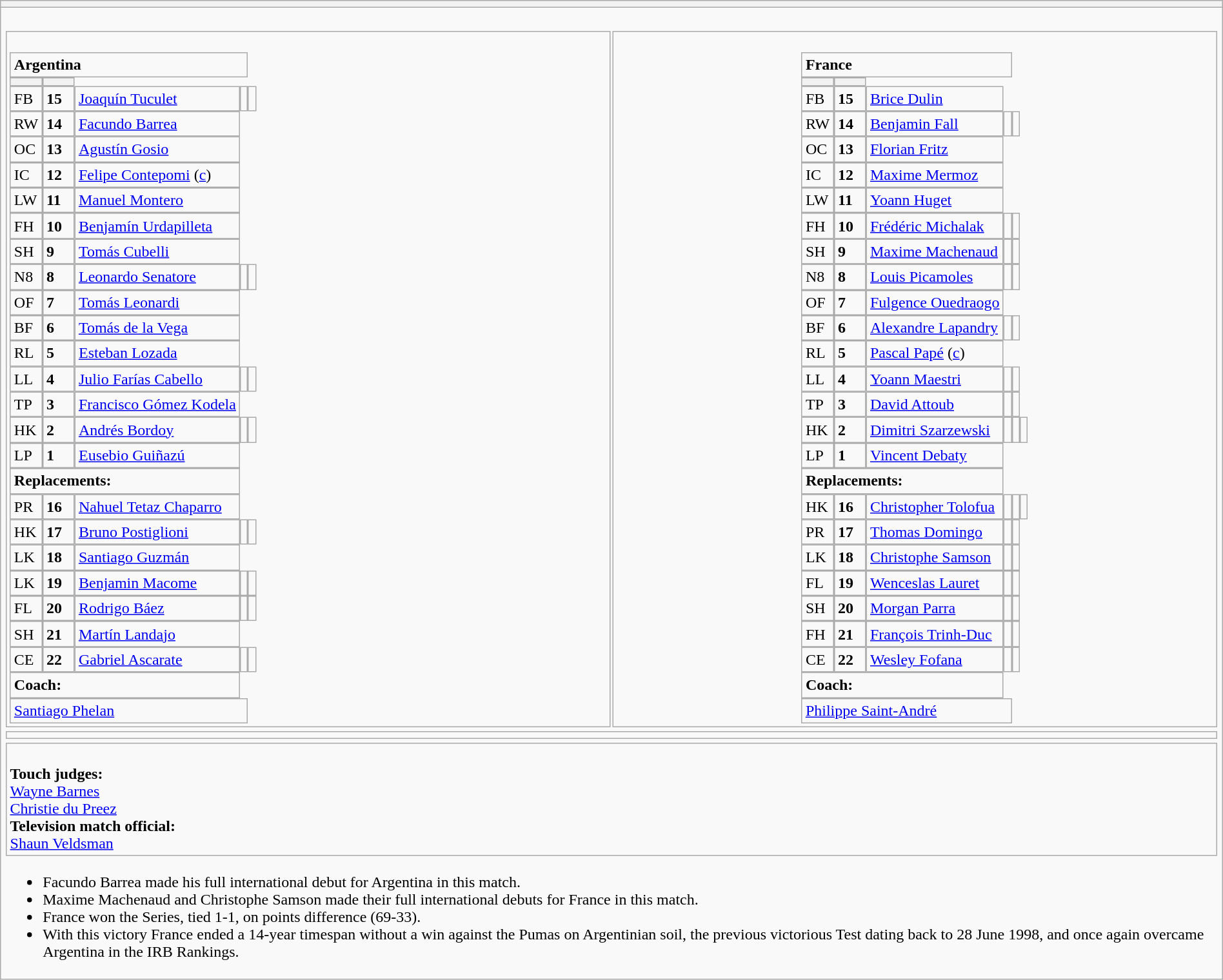<table style="width:100%" class="wikitable collapsible collapsed">
<tr>
<th></th>
</tr>
<tr>
<td><br>




<table width="100%">
<tr>
<td valign="top" width="50%"><br><table style="font-size: 100%" cellspacing="0" cellpadding="0">
<tr>
<td colspan="4"><strong>Argentina</strong></td>
</tr>
<tr>
<th width="25"></th>
<th width="25"></th>
</tr>
<tr>
<td>FB</td>
<td><strong>15</strong></td>
<td><a href='#'>Joaquín Tuculet</a></td>
<td></td>
<td></td>
</tr>
<tr>
<td>RW</td>
<td><strong>14</strong></td>
<td><a href='#'>Facundo Barrea</a></td>
</tr>
<tr>
<td>OC</td>
<td><strong>13</strong></td>
<td><a href='#'>Agustín Gosio</a></td>
</tr>
<tr>
<td>IC</td>
<td><strong>12</strong></td>
<td><a href='#'>Felipe Contepomi</a> (<a href='#'>c</a>)</td>
</tr>
<tr>
<td>LW</td>
<td><strong>11</strong></td>
<td><a href='#'>Manuel Montero</a></td>
</tr>
<tr>
<td>FH</td>
<td><strong>10</strong></td>
<td><a href='#'>Benjamín Urdapilleta</a></td>
</tr>
<tr>
<td>SH</td>
<td><strong>9</strong></td>
<td><a href='#'>Tomás Cubelli</a></td>
</tr>
<tr>
<td>N8</td>
<td><strong>8</strong></td>
<td><a href='#'>Leonardo Senatore</a></td>
<td></td>
<td></td>
</tr>
<tr>
<td>OF</td>
<td><strong>7</strong></td>
<td><a href='#'>Tomás Leonardi</a></td>
</tr>
<tr>
<td>BF</td>
<td><strong>6</strong></td>
<td><a href='#'>Tomás de la Vega</a></td>
</tr>
<tr>
<td>RL</td>
<td><strong>5</strong></td>
<td><a href='#'>Esteban Lozada</a></td>
</tr>
<tr>
<td>LL</td>
<td><strong>4</strong></td>
<td><a href='#'>Julio Farías Cabello</a></td>
<td></td>
<td></td>
</tr>
<tr>
<td>TP</td>
<td><strong>3</strong></td>
<td><a href='#'>Francisco Gómez Kodela</a></td>
</tr>
<tr>
<td>HK</td>
<td><strong>2</strong></td>
<td><a href='#'>Andrés Bordoy</a></td>
<td></td>
<td></td>
</tr>
<tr>
<td>LP</td>
<td><strong>1</strong></td>
<td><a href='#'>Eusebio Guiñazú</a></td>
</tr>
<tr>
<td colspan=3><strong>Replacements:</strong></td>
</tr>
<tr>
<td>PR</td>
<td><strong>16</strong></td>
<td><a href='#'>Nahuel Tetaz Chaparro</a></td>
</tr>
<tr>
<td>HK</td>
<td><strong>17</strong></td>
<td><a href='#'>Bruno Postiglioni</a></td>
<td></td>
<td></td>
</tr>
<tr>
<td>LK</td>
<td><strong>18</strong></td>
<td><a href='#'>Santiago Guzmán</a></td>
</tr>
<tr>
<td>LK</td>
<td><strong>19</strong></td>
<td><a href='#'>Benjamin Macome</a></td>
<td></td>
<td></td>
</tr>
<tr>
<td>FL</td>
<td><strong>20</strong></td>
<td><a href='#'>Rodrigo Báez</a></td>
<td></td>
<td></td>
</tr>
<tr>
<td>SH</td>
<td><strong>21</strong></td>
<td><a href='#'>Martín Landajo</a></td>
</tr>
<tr>
<td>CE</td>
<td><strong>22</strong></td>
<td><a href='#'>Gabriel Ascarate</a></td>
<td></td>
<td></td>
</tr>
<tr>
<td colspan=3><strong>Coach:</strong></td>
</tr>
<tr>
<td colspan="4"> <a href='#'>Santiago Phelan</a></td>
</tr>
</table>
</td>
<td valign="top" width="50%"><br><table style="font-size: 100%" cellspacing="0" cellpadding="0" align="center">
<tr>
<td colspan="4"><strong>France</strong></td>
</tr>
<tr>
<th width="25"></th>
<th width="25"></th>
</tr>
<tr>
<td>FB</td>
<td><strong>15</strong></td>
<td><a href='#'>Brice Dulin</a></td>
</tr>
<tr>
<td>RW</td>
<td><strong>14</strong></td>
<td><a href='#'>Benjamin Fall</a></td>
<td></td>
<td></td>
</tr>
<tr>
<td>OC</td>
<td><strong>13</strong></td>
<td><a href='#'>Florian Fritz</a></td>
</tr>
<tr>
<td>IC</td>
<td><strong>12</strong></td>
<td><a href='#'>Maxime Mermoz</a></td>
</tr>
<tr>
<td>LW</td>
<td><strong>11</strong></td>
<td><a href='#'>Yoann Huget</a></td>
</tr>
<tr>
<td>FH</td>
<td><strong>10</strong></td>
<td><a href='#'>Frédéric Michalak</a></td>
<td></td>
<td></td>
</tr>
<tr>
<td>SH</td>
<td><strong>9</strong></td>
<td><a href='#'>Maxime Machenaud</a></td>
<td></td>
<td></td>
</tr>
<tr>
<td>N8</td>
<td><strong>8</strong></td>
<td><a href='#'>Louis Picamoles</a></td>
<td></td>
<td></td>
</tr>
<tr>
<td>OF</td>
<td><strong>7</strong></td>
<td><a href='#'>Fulgence Ouedraogo</a></td>
</tr>
<tr>
<td>BF</td>
<td><strong>6</strong></td>
<td><a href='#'>Alexandre Lapandry</a></td>
<td></td>
<td></td>
</tr>
<tr>
<td>RL</td>
<td><strong>5</strong></td>
<td><a href='#'>Pascal Papé</a> (<a href='#'>c</a>)</td>
</tr>
<tr>
<td>LL</td>
<td><strong>4</strong></td>
<td><a href='#'>Yoann Maestri</a></td>
<td></td>
<td></td>
</tr>
<tr>
<td>TP</td>
<td><strong>3</strong></td>
<td><a href='#'>David Attoub</a></td>
<td></td>
<td></td>
</tr>
<tr>
<td>HK</td>
<td><strong>2</strong></td>
<td><a href='#'>Dimitri Szarzewski</a></td>
<td></td>
<td></td>
<td></td>
</tr>
<tr>
<td>LP</td>
<td><strong>1</strong></td>
<td><a href='#'>Vincent Debaty</a></td>
</tr>
<tr>
<td colspan=3><strong>Replacements:</strong></td>
</tr>
<tr>
<td>HK</td>
<td><strong>16</strong></td>
<td><a href='#'>Christopher Tolofua</a></td>
<td></td>
<td></td>
<td></td>
</tr>
<tr>
<td>PR</td>
<td><strong>17</strong></td>
<td><a href='#'>Thomas Domingo</a></td>
<td></td>
<td></td>
</tr>
<tr>
<td>LK</td>
<td><strong>18</strong></td>
<td><a href='#'>Christophe Samson</a></td>
<td></td>
<td></td>
</tr>
<tr>
<td>FL</td>
<td><strong>19</strong></td>
<td><a href='#'>Wenceslas Lauret</a></td>
<td></td>
<td></td>
</tr>
<tr>
<td>SH</td>
<td><strong>20</strong></td>
<td><a href='#'>Morgan Parra</a></td>
<td></td>
<td></td>
</tr>
<tr>
<td>FH</td>
<td><strong>21</strong></td>
<td><a href='#'>François Trinh-Duc</a></td>
<td></td>
<td></td>
</tr>
<tr>
<td>CE</td>
<td><strong>22</strong></td>
<td><a href='#'>Wesley Fofana</a></td>
<td></td>
<td></td>
</tr>
<tr>
<td colspan=3><strong>Coach:</strong></td>
</tr>
<tr>
<td colspan="4"> <a href='#'>Philippe Saint-André</a></td>
</tr>
</table>
</td>
</tr>
</table>
<table width=100% style="font-size: 100%">
<tr>
<td></td>
</tr>
</table>
<table width=100% style="font-size: 100%">
<tr>
<td><br><strong>Touch judges:</strong>
<br> <a href='#'>Wayne Barnes</a>
<br> <a href='#'>Christie du Preez</a>
<br><strong>Television match official:</strong>
<br> <a href='#'>Shaun Veldsman</a></td>
</tr>
</table>
<ul><li>Facundo Barrea made his full international debut for Argentina in this match.</li><li>Maxime Machenaud and Christophe Samson made their full international debuts for France in this match.</li><li>France won the Series, tied 1-1, on points difference (69-33).</li><li>With this victory France ended a 14-year timespan without a win against the Pumas on Argentinian soil, the previous victorious Test dating back to 28 June 1998, and once again overcame Argentina in the IRB Rankings.</li></ul></td>
</tr>
</table>
